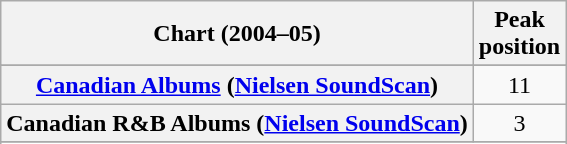<table class="wikitable sortable plainrowheaders" style="text-align:center">
<tr>
<th scope="col">Chart (2004–05)</th>
<th scope="col">Peak<br> position</th>
</tr>
<tr>
</tr>
<tr>
</tr>
<tr>
</tr>
<tr>
</tr>
<tr>
<th scope="row"><a href='#'>Canadian Albums</a> (<a href='#'>Nielsen SoundScan</a>)</th>
<td>11</td>
</tr>
<tr>
<th scope="row">Canadian R&B Albums (<a href='#'>Nielsen SoundScan</a>)</th>
<td>3</td>
</tr>
<tr>
</tr>
<tr>
</tr>
<tr>
</tr>
<tr>
</tr>
<tr>
</tr>
<tr>
</tr>
<tr>
</tr>
<tr>
</tr>
<tr>
</tr>
<tr>
</tr>
<tr>
</tr>
<tr>
</tr>
<tr>
</tr>
<tr>
</tr>
<tr>
</tr>
<tr>
</tr>
</table>
